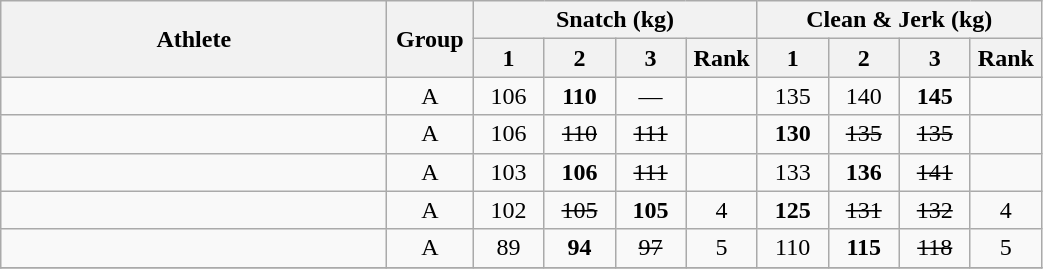<table class = "wikitable sortable" style="text-align:center;">
<tr>
<th rowspan=2 class="unsortable" width=250>Athlete</th>
<th rowspan=2 class="unsortable" width=50>Group</th>
<th colspan=4>Snatch (kg)</th>
<th colspan=4>Clean & Jerk (kg)</th>
</tr>
<tr>
<th width=40 class="unsortable">1</th>
<th width=40 class="unsortable">2</th>
<th width=40 class="unsortable">3</th>
<th width=40>Rank</th>
<th width=40 class="unsortable">1</th>
<th width=40 class="unsortable">2</th>
<th width=40 class="unsortable">3</th>
<th width=40>Rank</th>
</tr>
<tr>
<td align=left></td>
<td>A</td>
<td>106</td>
<td><strong>110</strong></td>
<td>—</td>
<td></td>
<td>135</td>
<td>140</td>
<td><strong>145</strong></td>
<td></td>
</tr>
<tr>
<td align=left></td>
<td>A</td>
<td>106</td>
<td><s>110</s></td>
<td><s>111</s></td>
<td></td>
<td><strong>130</strong></td>
<td><s>135</s></td>
<td><s>135</s></td>
<td></td>
</tr>
<tr>
<td align=left></td>
<td>A</td>
<td>103</td>
<td><strong>106</strong></td>
<td><s>111</s></td>
<td></td>
<td>133</td>
<td><strong>136</strong></td>
<td><s>141</s></td>
<td></td>
</tr>
<tr>
<td align=left></td>
<td>A</td>
<td>102</td>
<td><s>105</s></td>
<td><strong>105</strong></td>
<td>4</td>
<td><strong>125</strong></td>
<td><s>131</s></td>
<td><s>132</s></td>
<td>4</td>
</tr>
<tr>
<td align=left></td>
<td>A</td>
<td>89</td>
<td><strong>94</strong></td>
<td><s>97</s></td>
<td>5</td>
<td>110</td>
<td><strong>115</strong></td>
<td><s>118</s></td>
<td>5</td>
</tr>
<tr>
</tr>
</table>
